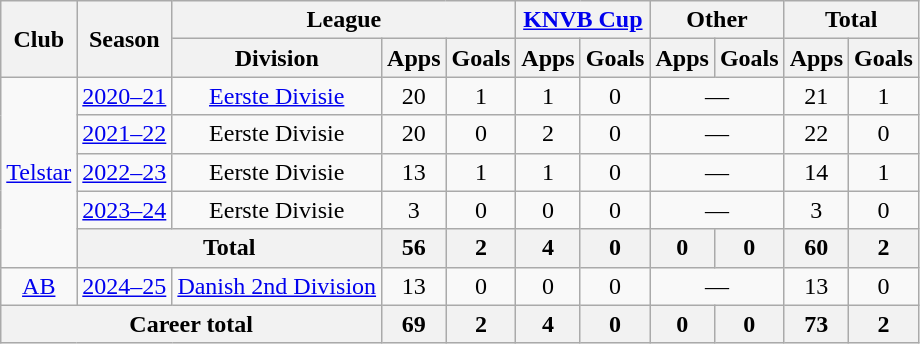<table class="wikitable" style="text-align:center">
<tr>
<th rowspan="2">Club</th>
<th rowspan="2">Season</th>
<th colspan="3">League</th>
<th colspan="2"><a href='#'>KNVB Cup</a></th>
<th colspan="2">Other</th>
<th colspan="2">Total</th>
</tr>
<tr>
<th>Division</th>
<th>Apps</th>
<th>Goals</th>
<th>Apps</th>
<th>Goals</th>
<th>Apps</th>
<th>Goals</th>
<th>Apps</th>
<th>Goals</th>
</tr>
<tr>
<td rowspan="5"><a href='#'>Telstar</a></td>
<td><a href='#'>2020–21</a></td>
<td><a href='#'>Eerste Divisie</a></td>
<td>20</td>
<td>1</td>
<td>1</td>
<td>0</td>
<td colspan="2">—</td>
<td>21</td>
<td>1</td>
</tr>
<tr>
<td><a href='#'>2021–22</a></td>
<td>Eerste Divisie</td>
<td>20</td>
<td>0</td>
<td>2</td>
<td>0</td>
<td colspan="2">—</td>
<td>22</td>
<td>0</td>
</tr>
<tr>
<td><a href='#'>2022–23</a></td>
<td>Eerste Divisie</td>
<td>13</td>
<td>1</td>
<td>1</td>
<td>0</td>
<td colspan="2">—</td>
<td>14</td>
<td>1</td>
</tr>
<tr>
<td><a href='#'>2023–24</a></td>
<td>Eerste Divisie</td>
<td>3</td>
<td>0</td>
<td>0</td>
<td>0</td>
<td colspan="2">—</td>
<td>3</td>
<td>0</td>
</tr>
<tr>
<th colspan="2">Total</th>
<th>56</th>
<th>2</th>
<th>4</th>
<th>0</th>
<th>0</th>
<th>0</th>
<th>60</th>
<th>2</th>
</tr>
<tr>
<td rowspan="1"><a href='#'>AB</a></td>
<td><a href='#'>2024–25</a></td>
<td><a href='#'>Danish 2nd Division</a></td>
<td>13</td>
<td>0</td>
<td>0</td>
<td>0</td>
<td colspan="2">—</td>
<td>13</td>
<td>0</td>
</tr>
<tr>
<th colspan="3">Career total</th>
<th>69</th>
<th>2</th>
<th>4</th>
<th>0</th>
<th>0</th>
<th>0</th>
<th>73</th>
<th>2</th>
</tr>
</table>
